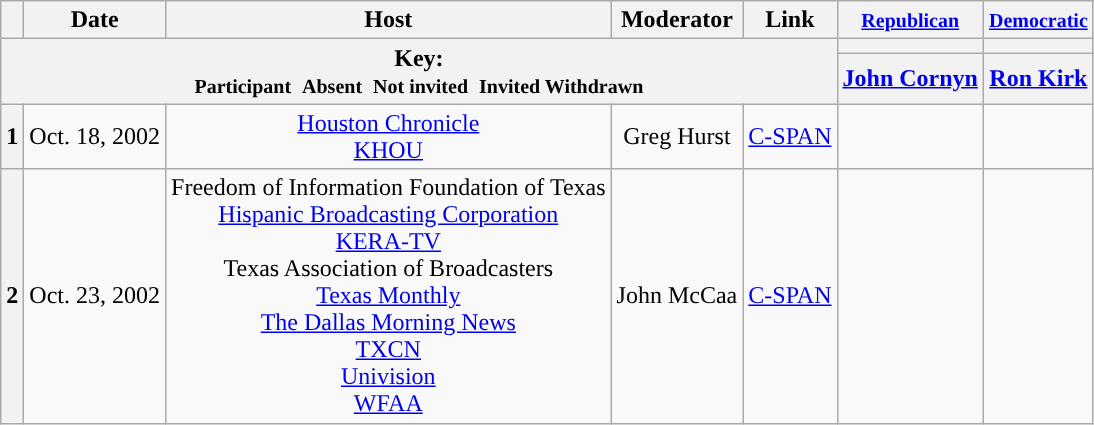<table class="wikitable" style="text-align:center;">
<tr>
<th scope="col"></th>
<th scope="col">Date</th>
<th scope="col">Host</th>
<th scope="col">Moderator</th>
<th scope="col">Link</th>
<th scope="col"><small><a href='#'>Republican</a></small></th>
<th scope="col"><small><a href='#'>Democratic</a></small></th>
</tr>
<tr>
<th colspan="5" rowspan="2">Key:<br> <small>Participant </small>  <small>Absent </small>  <small>Not invited </small>  <small>Invited  Withdrawn</small></th>
<th scope="col" style="background:"></th>
<th scope="col" style="background:"></th>
</tr>
<tr>
<th scope="col"><a href='#'>John Cornyn</a></th>
<th scope="col"><a href='#'>Ron Kirk</a></th>
</tr>
<tr>
<th>1</th>
<td style="white-space:nowrap;">Oct. 18, 2002</td>
<td style="white-space:nowrap;"><a href='#'>Houston Chronicle</a><br><a href='#'>KHOU</a></td>
<td style="white-space:nowrap;">Greg Hurst</td>
<td style="white-space:nowrap;"><a href='#'>C-SPAN</a></td>
<td></td>
<td></td>
</tr>
<tr>
<th>2</th>
<td style="white-space:nowrap;">Oct. 23, 2002</td>
<td style="white-space:nowrap;">Freedom of Information Foundation of Texas<br><a href='#'>Hispanic Broadcasting Corporation</a><br><a href='#'>KERA-TV</a><br>Texas Association of Broadcasters<br><a href='#'>Texas Monthly</a><br><a href='#'>The Dallas Morning News</a><br><a href='#'>TXCN</a><br><a href='#'>Univision</a><br><a href='#'>WFAA</a></td>
<td style="white-space:nowrap;">John McCaa</td>
<td style="white-space:nowrap;"><a href='#'>C-SPAN</a></td>
<td></td>
<td></td>
</tr>
</table>
